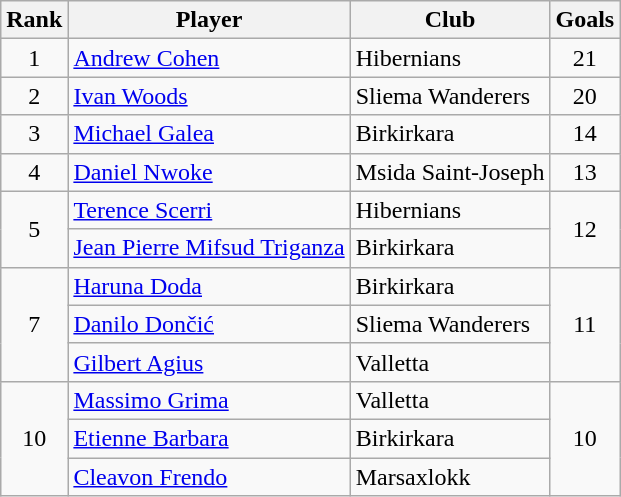<table class="wikitable" style="text-align:center">
<tr>
<th>Rank</th>
<th>Player</th>
<th>Club</th>
<th>Goals</th>
</tr>
<tr>
<td>1</td>
<td align="left"> <a href='#'>Andrew Cohen</a></td>
<td align="left">Hibernians</td>
<td>21</td>
</tr>
<tr>
<td>2</td>
<td align="left"> <a href='#'>Ivan Woods</a></td>
<td align="left">Sliema Wanderers</td>
<td>20</td>
</tr>
<tr>
<td>3</td>
<td align="left"> <a href='#'>Michael Galea</a></td>
<td align="left">Birkirkara</td>
<td>14</td>
</tr>
<tr>
<td>4</td>
<td align="left"> <a href='#'>Daniel Nwoke</a></td>
<td align="left">Msida Saint-Joseph</td>
<td>13</td>
</tr>
<tr>
<td rowspan="2">5</td>
<td align="left"> <a href='#'>Terence Scerri</a></td>
<td align="left">Hibernians</td>
<td rowspan="2">12</td>
</tr>
<tr>
<td align="left"> <a href='#'>Jean Pierre Mifsud Triganza</a></td>
<td align="left">Birkirkara</td>
</tr>
<tr>
<td rowspan="3">7</td>
<td align="left"> <a href='#'>Haruna Doda</a></td>
<td align="left">Birkirkara</td>
<td rowspan="3">11</td>
</tr>
<tr>
<td align="left"> <a href='#'>Danilo Dončić</a></td>
<td align="left">Sliema Wanderers</td>
</tr>
<tr>
<td align="left"> <a href='#'>Gilbert Agius</a></td>
<td align="left">Valletta</td>
</tr>
<tr>
<td rowspan="3">10</td>
<td align="left"> <a href='#'>Massimo Grima</a></td>
<td align="left">Valletta</td>
<td rowspan="3">10</td>
</tr>
<tr>
<td align="left"> <a href='#'>Etienne Barbara</a></td>
<td align="left">Birkirkara</td>
</tr>
<tr>
<td align="left"> <a href='#'>Cleavon Frendo</a></td>
<td align="left">Marsaxlokk</td>
</tr>
</table>
